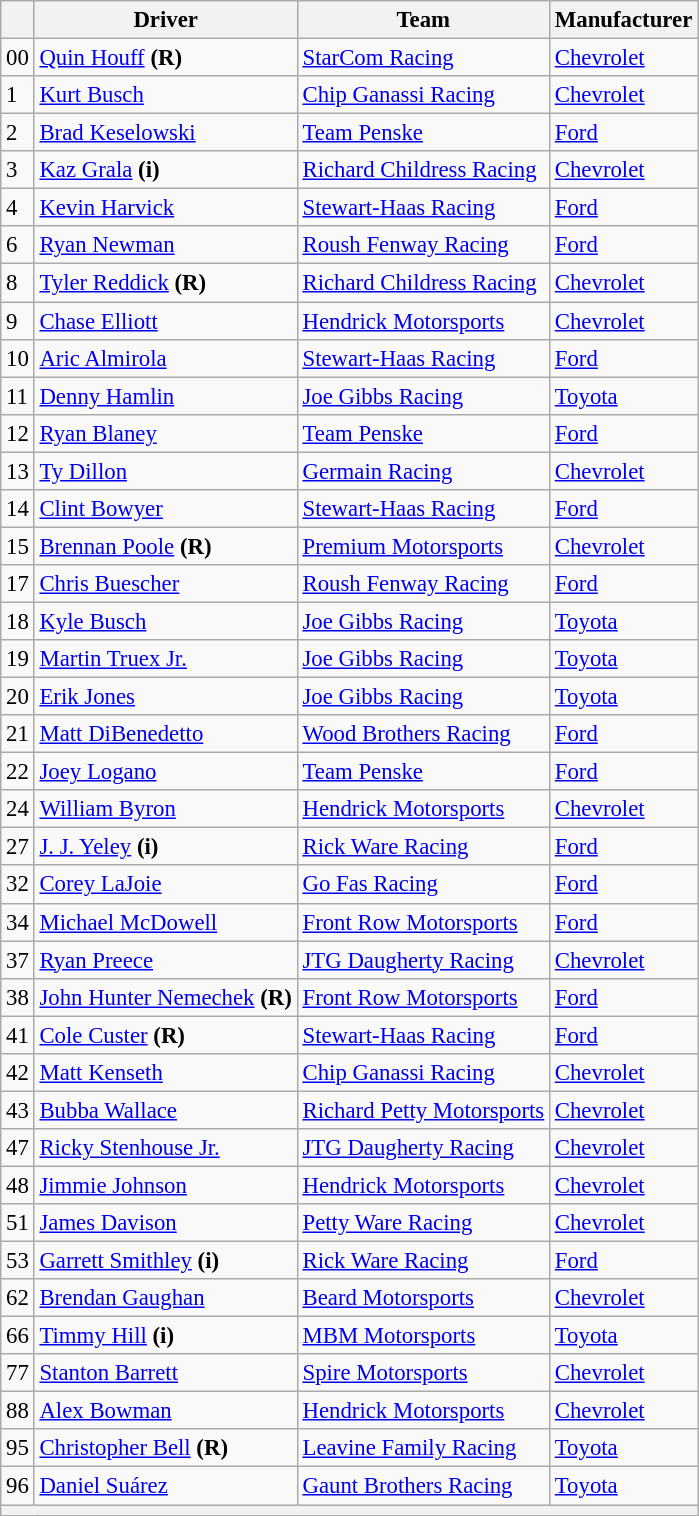<table class="wikitable" style="font-size:95%">
<tr>
<th></th>
<th>Driver</th>
<th>Team</th>
<th>Manufacturer</th>
</tr>
<tr>
<td>00</td>
<td><a href='#'>Quin Houff</a> <strong>(R)</strong></td>
<td><a href='#'>StarCom Racing</a></td>
<td><a href='#'>Chevrolet</a></td>
</tr>
<tr>
<td>1</td>
<td><a href='#'>Kurt Busch</a></td>
<td><a href='#'>Chip Ganassi Racing</a></td>
<td><a href='#'>Chevrolet</a></td>
</tr>
<tr>
<td>2</td>
<td><a href='#'>Brad Keselowski</a></td>
<td><a href='#'>Team Penske</a></td>
<td><a href='#'>Ford</a></td>
</tr>
<tr>
<td>3</td>
<td><a href='#'>Kaz Grala</a> <strong>(i)</strong></td>
<td><a href='#'>Richard Childress Racing</a></td>
<td><a href='#'>Chevrolet</a></td>
</tr>
<tr>
<td>4</td>
<td><a href='#'>Kevin Harvick</a></td>
<td><a href='#'>Stewart-Haas Racing</a></td>
<td><a href='#'>Ford</a></td>
</tr>
<tr>
<td>6</td>
<td><a href='#'>Ryan Newman</a></td>
<td><a href='#'>Roush Fenway Racing</a></td>
<td><a href='#'>Ford</a></td>
</tr>
<tr>
<td>8</td>
<td><a href='#'>Tyler Reddick</a> <strong>(R)</strong></td>
<td><a href='#'>Richard Childress Racing</a></td>
<td><a href='#'>Chevrolet</a></td>
</tr>
<tr>
<td>9</td>
<td><a href='#'>Chase Elliott</a></td>
<td><a href='#'>Hendrick Motorsports</a></td>
<td><a href='#'>Chevrolet</a></td>
</tr>
<tr>
<td>10</td>
<td><a href='#'>Aric Almirola</a></td>
<td><a href='#'>Stewart-Haas Racing</a></td>
<td><a href='#'>Ford</a></td>
</tr>
<tr>
<td>11</td>
<td><a href='#'>Denny Hamlin</a></td>
<td><a href='#'>Joe Gibbs Racing</a></td>
<td><a href='#'>Toyota</a></td>
</tr>
<tr>
<td>12</td>
<td><a href='#'>Ryan Blaney</a></td>
<td><a href='#'>Team Penske</a></td>
<td><a href='#'>Ford</a></td>
</tr>
<tr>
<td>13</td>
<td><a href='#'>Ty Dillon</a></td>
<td><a href='#'>Germain Racing</a></td>
<td><a href='#'>Chevrolet</a></td>
</tr>
<tr>
<td>14</td>
<td><a href='#'>Clint Bowyer</a></td>
<td><a href='#'>Stewart-Haas Racing</a></td>
<td><a href='#'>Ford</a></td>
</tr>
<tr>
<td>15</td>
<td><a href='#'>Brennan Poole</a> <strong>(R)</strong></td>
<td><a href='#'>Premium Motorsports</a></td>
<td><a href='#'>Chevrolet</a></td>
</tr>
<tr>
<td>17</td>
<td><a href='#'>Chris Buescher</a></td>
<td><a href='#'>Roush Fenway Racing</a></td>
<td><a href='#'>Ford</a></td>
</tr>
<tr>
<td>18</td>
<td><a href='#'>Kyle Busch</a></td>
<td><a href='#'>Joe Gibbs Racing</a></td>
<td><a href='#'>Toyota</a></td>
</tr>
<tr>
<td>19</td>
<td><a href='#'>Martin Truex Jr.</a></td>
<td><a href='#'>Joe Gibbs Racing</a></td>
<td><a href='#'>Toyota</a></td>
</tr>
<tr>
<td>20</td>
<td><a href='#'>Erik Jones</a></td>
<td><a href='#'>Joe Gibbs Racing</a></td>
<td><a href='#'>Toyota</a></td>
</tr>
<tr>
<td>21</td>
<td><a href='#'>Matt DiBenedetto</a></td>
<td><a href='#'>Wood Brothers Racing</a></td>
<td><a href='#'>Ford</a></td>
</tr>
<tr>
<td>22</td>
<td><a href='#'>Joey Logano</a></td>
<td><a href='#'>Team Penske</a></td>
<td><a href='#'>Ford</a></td>
</tr>
<tr>
<td>24</td>
<td><a href='#'>William Byron</a></td>
<td><a href='#'>Hendrick Motorsports</a></td>
<td><a href='#'>Chevrolet</a></td>
</tr>
<tr>
<td>27</td>
<td><a href='#'>J. J. Yeley</a> <strong>(i)</strong></td>
<td><a href='#'>Rick Ware Racing</a></td>
<td><a href='#'>Ford</a></td>
</tr>
<tr>
<td>32</td>
<td><a href='#'>Corey LaJoie</a></td>
<td><a href='#'>Go Fas Racing</a></td>
<td><a href='#'>Ford</a></td>
</tr>
<tr>
<td>34</td>
<td><a href='#'>Michael McDowell</a></td>
<td><a href='#'>Front Row Motorsports</a></td>
<td><a href='#'>Ford</a></td>
</tr>
<tr>
<td>37</td>
<td><a href='#'>Ryan Preece</a></td>
<td><a href='#'>JTG Daugherty Racing</a></td>
<td><a href='#'>Chevrolet</a></td>
</tr>
<tr>
<td>38</td>
<td><a href='#'>John Hunter Nemechek</a> <strong>(R)</strong></td>
<td><a href='#'>Front Row Motorsports</a></td>
<td><a href='#'>Ford</a></td>
</tr>
<tr>
<td>41</td>
<td><a href='#'>Cole Custer</a> <strong>(R)</strong></td>
<td><a href='#'>Stewart-Haas Racing</a></td>
<td><a href='#'>Ford</a></td>
</tr>
<tr>
<td>42</td>
<td><a href='#'>Matt Kenseth</a></td>
<td><a href='#'>Chip Ganassi Racing</a></td>
<td><a href='#'>Chevrolet</a></td>
</tr>
<tr>
<td>43</td>
<td><a href='#'>Bubba Wallace</a></td>
<td><a href='#'>Richard Petty Motorsports</a></td>
<td><a href='#'>Chevrolet</a></td>
</tr>
<tr>
<td>47</td>
<td><a href='#'>Ricky Stenhouse Jr.</a></td>
<td><a href='#'>JTG Daugherty Racing</a></td>
<td><a href='#'>Chevrolet</a></td>
</tr>
<tr>
<td>48</td>
<td><a href='#'>Jimmie Johnson</a></td>
<td><a href='#'>Hendrick Motorsports</a></td>
<td><a href='#'>Chevrolet</a></td>
</tr>
<tr>
<td>51</td>
<td><a href='#'>James Davison</a></td>
<td><a href='#'>Petty Ware Racing</a></td>
<td><a href='#'>Chevrolet</a></td>
</tr>
<tr>
<td>53</td>
<td><a href='#'>Garrett Smithley</a> <strong>(i)</strong></td>
<td><a href='#'>Rick Ware Racing</a></td>
<td><a href='#'>Ford</a></td>
</tr>
<tr>
<td>62</td>
<td><a href='#'>Brendan Gaughan</a></td>
<td><a href='#'>Beard Motorsports</a></td>
<td><a href='#'>Chevrolet</a></td>
</tr>
<tr>
<td>66</td>
<td><a href='#'>Timmy Hill</a> <strong>(i)</strong></td>
<td><a href='#'>MBM Motorsports</a></td>
<td><a href='#'>Toyota</a></td>
</tr>
<tr>
<td>77</td>
<td><a href='#'>Stanton Barrett</a></td>
<td><a href='#'>Spire Motorsports</a></td>
<td><a href='#'>Chevrolet</a></td>
</tr>
<tr>
<td>88</td>
<td><a href='#'>Alex Bowman</a></td>
<td><a href='#'>Hendrick Motorsports</a></td>
<td><a href='#'>Chevrolet</a></td>
</tr>
<tr>
<td>95</td>
<td><a href='#'>Christopher Bell</a> <strong>(R)</strong></td>
<td><a href='#'>Leavine Family Racing</a></td>
<td><a href='#'>Toyota</a></td>
</tr>
<tr>
<td>96</td>
<td><a href='#'>Daniel Suárez</a></td>
<td><a href='#'>Gaunt Brothers Racing</a></td>
<td><a href='#'>Toyota</a></td>
</tr>
<tr>
<th colspan="4"></th>
</tr>
</table>
